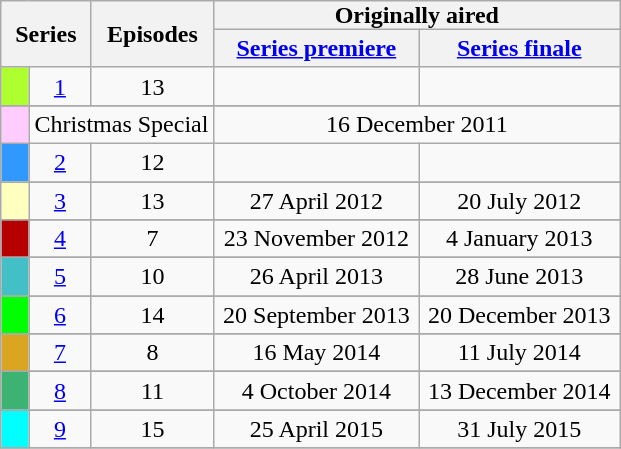<table class="wikitable plainrowheaders" style="text-align:center;">
<tr>
<th scope="col" style="padding:0 8px;" rowspan="2" colspan="2">Series</th>
<th scope="col" style="padding:0 8px;" rowspan="2">Episodes</th>
<th scope="col" style="padding:0 80px;" colspan="2">Originally aired</th>
</tr>
<tr>
<th scope="col"><a href='#'>Series premiere</a></th>
<th scope="col"><a href='#'>Series finale</a></th>
</tr>
<tr>
<td style="background:#ADFF2F; text-align:center;"></td>
<td style="text-align:center;"><a href='#'>1</a></td>
<td style="text-align:center;">13</td>
<td style="text-align:center;"></td>
<td style="text-align:center;"></td>
</tr>
<tr | style="background:#696; text-align:center;"|>
</tr>
<tr>
<td scope="row" style="background:#FFCCFF; color:#100;"></td>
<td colspan="2">Christmas Special</td>
<td colspan="2">16 December 2011</td>
</tr>
<tr>
<td style="background:#3198FF; text-align:center;"></td>
<td style="text-align:center;"><a href='#'>2</a></td>
<td style="text-align:center;">12</td>
<td style="text-align:center;"></td>
<td style="text-align:center;"></td>
</tr>
<tr | style="background:#333333; text-align:center;"|>
</tr>
<tr>
<td style="background:#ffffbf; text-align:center;"></td>
<td style="text-align:center;"><a href='#'>3</a></td>
<td style="text-align:center;">13</td>
<td style="text-align:center;">27 April 2012</td>
<td style="text-align:center;">20 July 2012</td>
</tr>
<tr | style="background:#333333; text-align:center;"|>
</tr>
<tr>
<td style="background:#B60000; text-align:center;"></td>
<td style="text-align:center;"><a href='#'>4</a></td>
<td style="text-align:center;">7</td>
<td style="text-align:center;">23 November 2012</td>
<td style="text-align:center;">4 January 2013</td>
</tr>
<tr | style="background:#333333; text-align:center;"|>
</tr>
<tr>
<td style="background:#43BFC7; text-align:center;"></td>
<td style="text-align:center;"><a href='#'>5</a></td>
<td style="text-align:center;">10</td>
<td style="text-align:center;">26 April 2013</td>
<td style="text-align:center;">28 June 2013</td>
</tr>
<tr | style="background:#333333; text-align:center;"|>
</tr>
<tr>
<td style="background:#00FF00; text-align:center;"></td>
<td style="text-align:center;"><a href='#'>6</a></td>
<td style="text-align:center;">14</td>
<td style="text-align:center;">20 September 2013</td>
<td style="text-align:center;">20 December 2013</td>
</tr>
<tr | style="background:#333333; text-align:center;"|>
</tr>
<tr>
<td style="background:#DAA520; text-align:center;"></td>
<td style="text-align:center;"><a href='#'>7</a></td>
<td style="text-align:center;">8</td>
<td style="text-align:center;">16 May 2014</td>
<td style="text-align:center;">11 July 2014</td>
</tr>
<tr | style="background:#333333; text-align:center;"|>
</tr>
<tr>
<td style="background:#3CB371; text-align:center;"></td>
<td style="text-align:center;"><a href='#'>8</a></td>
<td style="text-align:center;">11</td>
<td style="text-align:center;">4 October 2014</td>
<td style="text-align:center;">13 December 2014</td>
</tr>
<tr | style="background:#333333; text-align:center;"|>
</tr>
<tr>
<td style="background:#00FFFF; text-align:center;"></td>
<td style="text-align:center;"><a href='#'>9</a></td>
<td style="text-align:center;">15</td>
<td style="text-align:center;">25 April 2015</td>
<td style="text-align:center;">31 July 2015</td>
</tr>
<tr | style="background:#333333; text-align:center;"|>
</tr>
</table>
